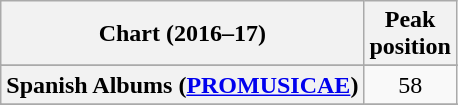<table class="wikitable sortable plainrowheaders" style="text-align:center">
<tr>
<th scope="col">Chart (2016–17)</th>
<th scope="col">Peak<br> position</th>
</tr>
<tr>
</tr>
<tr>
<th scope="row">Spanish Albums (<a href='#'>PROMUSICAE</a>)</th>
<td>58</td>
</tr>
<tr>
</tr>
<tr>
</tr>
</table>
